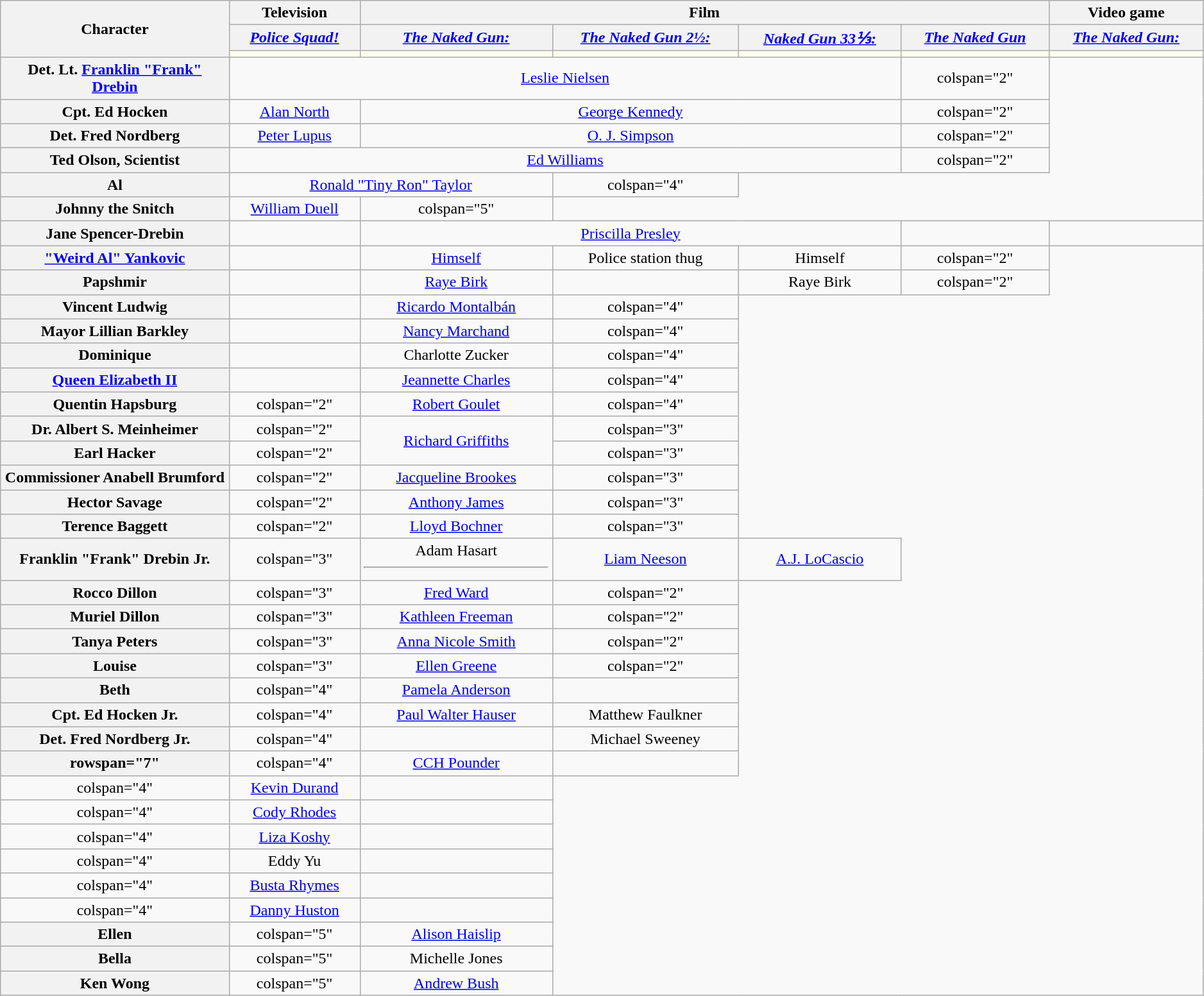<table class="wikitable" style="text-align:center; width:99%;">
<tr>
<th rowspan="3" style="text-align:center; width:19%;">Character</th>
<th style="text-align:center;">Television</th>
<th colspan="4" style="text-align:center;">Film</th>
<th style="text-align:center;">Video game</th>
</tr>
<tr>
<th style="text-align:center;"><em><a href='#'>Police Squad!</a></em></th>
<th style="text-align:center; width:16%;"><em><a href='#'>The Naked Gun: <br></a></em></th>
<th style="text-align:center;"><em><a href='#'>The Naked Gun 2½: <br></a></em></th>
<th style="text-align:center;"><em><a href='#'>Naked Gun 33⅓: <br></a></em></th>
<th style="text-align:center;"><em><a href='#'>The Naked Gun</a></em></th>
<th style="text-align:center;"><em><a href='#'>The Naked Gun:<br></a></em></th>
</tr>
<tr>
<td style="background:ivory;"></td>
<td style="background:ivory;"></td>
<td style="background:ivory;"></td>
<td style="background:ivory;"></td>
<td style="background:ivory;"></td>
<td style="background:ivory;"></td>
</tr>
<tr>
<th scope="row">Det. Lt. <a href='#'>Franklin "Frank" Drebin</a></th>
<td colspan="4"><a href='#'>Leslie Nielsen</a></td>
<td>colspan="2" </td>
</tr>
<tr>
<th scope="row">Cpt. Ed Hocken</th>
<td><a href='#'>Alan North</a></td>
<td colspan="3"><a href='#'>George Kennedy</a></td>
<td>colspan="2" </td>
</tr>
<tr>
<th scope="row">Det. Fred Nordberg</th>
<td><a href='#'>Peter Lupus</a></td>
<td colspan="3"><a href='#'>O. J. Simpson</a></td>
<td>colspan="2" </td>
</tr>
<tr>
<th scope="row">Ted Olson, Scientist</th>
<td colspan="4"><a href='#'>Ed Williams</a></td>
<td>colspan="2" </td>
</tr>
<tr>
<th scope="row">Al</th>
<td colspan="2"><a href='#'>Ronald "Tiny Ron" Taylor</a></td>
<td>colspan="4" </td>
</tr>
<tr>
<th scope="row">Johnny the Snitch</th>
<td><a href='#'>William Duell</a></td>
<td>colspan="5" </td>
</tr>
<tr>
<th scope="row">Jane Spencer-Drebin</th>
<td></td>
<td colspan="3"><a href='#'>Priscilla Presley</a></td>
<td></td>
<td></td>
</tr>
<tr>
<th scope="row"><a href='#'>"Weird Al" Yankovic</a></th>
<td></td>
<td><a href='#'>Himself</a></td>
<td>Police station thug</td>
<td>Himself</td>
<td>colspan="2" </td>
</tr>
<tr>
<th scope="row">Papshmir</th>
<td></td>
<td><a href='#'>Raye Birk</a></td>
<td></td>
<td>Raye Birk</td>
<td>colspan="2" </td>
</tr>
<tr>
<th scope="row">Vincent Ludwig</th>
<td></td>
<td><a href='#'>Ricardo Montalbán</a></td>
<td>colspan="4" </td>
</tr>
<tr>
<th scope="row">Mayor Lillian Barkley</th>
<td></td>
<td><a href='#'>Nancy Marchand</a></td>
<td>colspan="4" </td>
</tr>
<tr>
<th scope="row">Dominique</th>
<td></td>
<td>Charlotte Zucker</td>
<td>colspan="4" </td>
</tr>
<tr>
<th scope="row"><a href='#'>Queen Elizabeth II</a></th>
<td></td>
<td><a href='#'>Jeannette Charles</a></td>
<td>colspan="4" </td>
</tr>
<tr>
<th scope="row">Quentin Hapsburg</th>
<td>colspan="2" </td>
<td><a href='#'>Robert Goulet</a></td>
<td>colspan="4" </td>
</tr>
<tr>
<th scope="row">Dr. Albert S. Meinheimer</th>
<td>colspan="2" </td>
<td rowspan="2"><a href='#'>Richard Griffiths</a></td>
<td>colspan="3" </td>
</tr>
<tr>
<th scope="row">Earl Hacker</th>
<td>colspan="2" </td>
<td>colspan="3" </td>
</tr>
<tr>
<th scope="row">Commissioner Anabell Brumford</th>
<td>colspan="2" </td>
<td><a href='#'>Jacqueline Brookes</a></td>
<td>colspan="3" </td>
</tr>
<tr>
<th scope="row">Hector Savage</th>
<td>colspan="2" </td>
<td><a href='#'>Anthony James</a></td>
<td>colspan="3" </td>
</tr>
<tr>
<th scope="row">Terence Baggett</th>
<td>colspan="2" </td>
<td><a href='#'>Lloyd Bochner</a></td>
<td>colspan="3" </td>
</tr>
<tr>
<th scope="row">Franklin "Frank" Drebin Jr.</th>
<td>colspan="3" </td>
<td>Adam Hasart<hr></td>
<td><a href='#'>Liam Neeson</a></td>
<td><a href='#'>A.J. LoCascio</a></td>
</tr>
<tr>
<th scope="row">Rocco Dillon</th>
<td>colspan="3" </td>
<td><a href='#'>Fred Ward</a></td>
<td>colspan="2" </td>
</tr>
<tr>
<th scope="row">Muriel Dillon</th>
<td>colspan="3" </td>
<td><a href='#'>Kathleen Freeman</a></td>
<td>colspan="2" </td>
</tr>
<tr>
<th scope="row">Tanya Peters</th>
<td>colspan="3" </td>
<td><a href='#'>Anna Nicole Smith</a></td>
<td>colspan="2" </td>
</tr>
<tr>
<th scope="row">Louise</th>
<td>colspan="3" </td>
<td><a href='#'>Ellen Greene</a></td>
<td>colspan="2" </td>
</tr>
<tr>
<th scope="row">Beth</th>
<td>colspan="4" </td>
<td><a href='#'>Pamela Anderson</a></td>
<td></td>
</tr>
<tr>
<th scope="row">Cpt. Ed Hocken Jr.</th>
<td>colspan="4" </td>
<td><a href='#'>Paul Walter Hauser</a></td>
<td>Matthew Faulkner</td>
</tr>
<tr>
<th scope="row">Det. Fred Nordberg Jr.</th>
<td>colspan="4" </td>
<td></td>
<td>Michael Sweeney</td>
</tr>
<tr>
<th>rowspan="7" </th>
<td>colspan="4" </td>
<td><a href='#'>CCH Pounder</a></td>
<td></td>
</tr>
<tr>
<td>colspan="4" </td>
<td><a href='#'>Kevin Durand</a></td>
<td></td>
</tr>
<tr>
<td>colspan="4" </td>
<td><a href='#'>Cody Rhodes</a></td>
<td></td>
</tr>
<tr>
<td>colspan="4" </td>
<td><a href='#'>Liza Koshy</a></td>
<td></td>
</tr>
<tr>
<td>colspan="4" </td>
<td>Eddy Yu</td>
<td></td>
</tr>
<tr>
<td>colspan="4" </td>
<td><a href='#'>Busta Rhymes</a></td>
<td></td>
</tr>
<tr>
<td>colspan="4" </td>
<td><a href='#'>Danny Huston</a></td>
<td></td>
</tr>
<tr>
<th>Ellen</th>
<td>colspan="5" </td>
<td><a href='#'>Alison Haislip</a></td>
</tr>
<tr>
<th>Bella</th>
<td>colspan="5" </td>
<td>Michelle Jones</td>
</tr>
<tr>
<th>Ken Wong</th>
<td>colspan="5" </td>
<td><a href='#'>Andrew Bush</a></td>
</tr>
</table>
